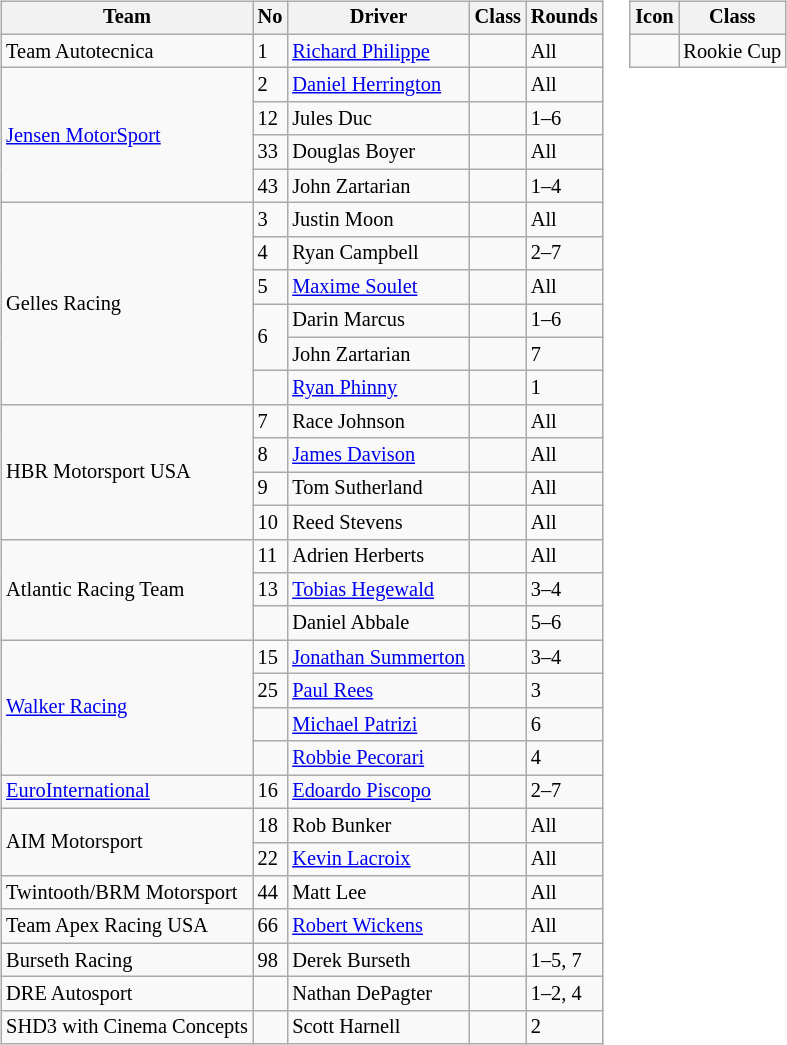<table>
<tr>
<td><br><table class="wikitable" style="font-size: 85%">
<tr>
<th>Team</th>
<th>No</th>
<th>Driver</th>
<th>Class</th>
<th>Rounds</th>
</tr>
<tr>
<td> Team Autotecnica</td>
<td>1</td>
<td> <a href='#'>Richard Philippe</a></td>
<td style="text-align:center"></td>
<td>All</td>
</tr>
<tr>
<td rowspan=4> <a href='#'>Jensen MotorSport</a></td>
<td>2</td>
<td> <a href='#'>Daniel Herrington</a></td>
<td></td>
<td>All</td>
</tr>
<tr>
<td>12</td>
<td> Jules Duc</td>
<td style="text-align:center"></td>
<td>1–6</td>
</tr>
<tr>
<td>33</td>
<td> Douglas Boyer</td>
<td style="text-align:center"></td>
<td>All</td>
</tr>
<tr>
<td>43</td>
<td> John Zartarian</td>
<td style="text-align:center"></td>
<td>1–4</td>
</tr>
<tr>
<td rowspan=6> Gelles Racing</td>
<td>3</td>
<td> Justin Moon</td>
<td style="text-align:center"></td>
<td>All</td>
</tr>
<tr>
<td>4</td>
<td> Ryan Campbell</td>
<td style="text-align:center"></td>
<td>2–7</td>
</tr>
<tr>
<td>5</td>
<td> <a href='#'>Maxime Soulet</a></td>
<td></td>
<td>All</td>
</tr>
<tr>
<td rowspan=2>6</td>
<td> Darin Marcus</td>
<td style="text-align:center"></td>
<td>1–6</td>
</tr>
<tr>
<td> John Zartarian</td>
<td style="text-align:center"></td>
<td>7</td>
</tr>
<tr>
<td></td>
<td> <a href='#'>Ryan Phinny</a></td>
<td style="text-align:center"></td>
<td>1</td>
</tr>
<tr>
<td rowspan=4> HBR Motorsport USA</td>
<td>7</td>
<td> Race Johnson</td>
<td style="text-align:center"></td>
<td>All</td>
</tr>
<tr>
<td>8</td>
<td> <a href='#'>James Davison</a></td>
<td style="text-align:center"></td>
<td>All</td>
</tr>
<tr>
<td>9</td>
<td> Tom Sutherland</td>
<td></td>
<td>All</td>
</tr>
<tr>
<td>10</td>
<td> Reed Stevens</td>
<td style="text-align:center"></td>
<td>All</td>
</tr>
<tr>
<td rowspan=3> Atlantic Racing Team</td>
<td>11</td>
<td> Adrien Herberts</td>
<td style="text-align:center"></td>
<td>All</td>
</tr>
<tr>
<td>13</td>
<td> <a href='#'>Tobias Hegewald</a></td>
<td></td>
<td>3–4</td>
</tr>
<tr>
<td></td>
<td> Daniel Abbale</td>
<td></td>
<td>5–6</td>
</tr>
<tr>
<td rowspan=4> <a href='#'>Walker Racing</a></td>
<td>15</td>
<td> <a href='#'>Jonathan Summerton</a></td>
<td></td>
<td>3–4</td>
</tr>
<tr>
<td>25</td>
<td> <a href='#'>Paul Rees</a></td>
<td></td>
<td>3</td>
</tr>
<tr>
<td></td>
<td> <a href='#'>Michael Patrizi</a></td>
<td></td>
<td>6</td>
</tr>
<tr>
<td></td>
<td> <a href='#'>Robbie Pecorari</a></td>
<td></td>
<td>4</td>
</tr>
<tr>
<td> <a href='#'>EuroInternational</a></td>
<td>16</td>
<td> <a href='#'>Edoardo Piscopo</a></td>
<td style="text-align:center"></td>
<td>2–7</td>
</tr>
<tr>
<td rowspan=2> AIM Motorsport</td>
<td>18</td>
<td> Rob Bunker</td>
<td style="text-align:center"></td>
<td>All</td>
</tr>
<tr>
<td>22</td>
<td> <a href='#'>Kevin Lacroix</a></td>
<td style="text-align:center"></td>
<td>All</td>
</tr>
<tr>
<td> Twintooth/BRM Motorsport</td>
<td>44</td>
<td> Matt Lee</td>
<td style="text-align:center"></td>
<td>All</td>
</tr>
<tr>
<td> Team Apex Racing USA</td>
<td>66</td>
<td> <a href='#'>Robert Wickens</a></td>
<td style="text-align:center"></td>
<td>All</td>
</tr>
<tr>
<td> Burseth Racing</td>
<td>98</td>
<td> Derek Burseth</td>
<td></td>
<td>1–5, 7</td>
</tr>
<tr>
<td> DRE Autosport</td>
<td></td>
<td> Nathan DePagter</td>
<td style="text-align:center"></td>
<td>1–2, 4</td>
</tr>
<tr>
<td> SHD3 with Cinema Concepts</td>
<td></td>
<td> Scott Harnell</td>
<td style="text-align:center"></td>
<td>2</td>
</tr>
</table>
</td>
<td style="vertical-align:top"><br><table class="wikitable" style="font-size: 85%">
<tr>
<th>Icon</th>
<th>Class</th>
</tr>
<tr>
<td style="text-align:center"></td>
<td>Rookie Cup</td>
</tr>
</table>
</td>
</tr>
</table>
